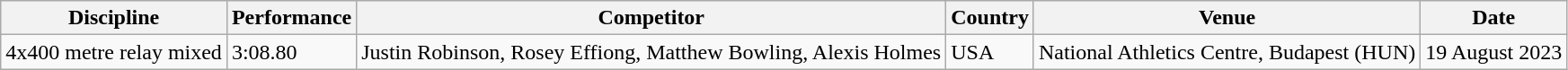<table class="wikitable">
<tr>
<th>Discipline</th>
<th>Performance</th>
<th>Competitor</th>
<th>Country</th>
<th>Venue</th>
<th>Date</th>
</tr>
<tr>
<td>4x400 metre relay mixed</td>
<td>3:08.80</td>
<td>Justin Robinson, Rosey Effiong, Matthew Bowling, Alexis Holmes</td>
<td>USA</td>
<td>National Athletics Centre, Budapest (HUN)</td>
<td>19 August 2023</td>
</tr>
</table>
